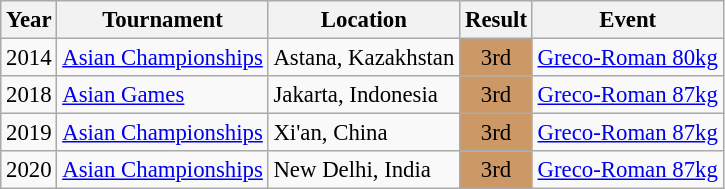<table class="wikitable" style="font-size:95%;">
<tr>
<th>Year</th>
<th>Tournament</th>
<th>Location</th>
<th>Result</th>
<th>Event</th>
</tr>
<tr>
<td>2014</td>
<td><a href='#'>Asian Championships</a></td>
<td>Astana, Kazakhstan</td>
<td align="center" bgcolor="cc9966">3rd</td>
<td><a href='#'>Greco-Roman 80kg</a></td>
</tr>
<tr>
<td>2018</td>
<td><a href='#'>Asian Games</a></td>
<td>Jakarta, Indonesia</td>
<td align="center" bgcolor="cc9966">3rd</td>
<td><a href='#'>Greco-Roman 87kg</a></td>
</tr>
<tr>
<td>2019</td>
<td><a href='#'>Asian Championships</a></td>
<td>Xi'an, China</td>
<td align="center" bgcolor="cc9966">3rd</td>
<td><a href='#'>Greco-Roman 87kg</a></td>
</tr>
<tr>
<td>2020</td>
<td><a href='#'>Asian Championships</a></td>
<td>New Delhi, India</td>
<td align="center" bgcolor="cc9966">3rd</td>
<td><a href='#'>Greco-Roman 87kg</a></td>
</tr>
</table>
